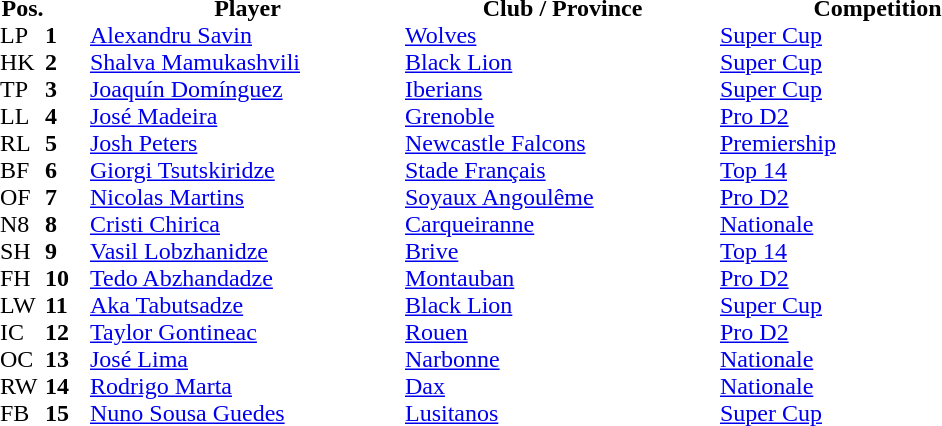<table cellspacing="0" cellpadding="0">
<tr>
<th width="30">Pos.</th>
<th width="30"></th>
<th width="210">Player</th>
<th width="210">Club / Province</th>
<th width="210">Competition</th>
</tr>
<tr>
<td>LP</td>
<td><strong>1</strong></td>
<td> <a href='#'>Alexandru Savin</a></td>
<td> <a href='#'>Wolves</a></td>
<td> <a href='#'>Super Cup</a></td>
</tr>
<tr>
<td>HK</td>
<td><strong>2</strong></td>
<td> <a href='#'>Shalva Mamukashvili</a></td>
<td> <a href='#'>Black Lion</a></td>
<td> <a href='#'>Super Cup</a></td>
</tr>
<tr>
<td>TP</td>
<td><strong>3</strong></td>
<td> <a href='#'>Joaquín Domínguez</a></td>
<td> <a href='#'>Iberians</a></td>
<td> <a href='#'>Super Cup</a></td>
</tr>
<tr>
<td>LL</td>
<td><strong>4</strong></td>
<td> <a href='#'>José Madeira</a></td>
<td> <a href='#'>Grenoble</a></td>
<td> <a href='#'>Pro D2</a></td>
</tr>
<tr>
<td>RL</td>
<td><strong>5</strong></td>
<td> <a href='#'>Josh Peters</a></td>
<td> <a href='#'>Newcastle Falcons</a></td>
<td> <a href='#'>Premiership</a></td>
</tr>
<tr>
<td>BF</td>
<td><strong>6</strong></td>
<td> <a href='#'>Giorgi Tsutskiridze</a></td>
<td> <a href='#'>Stade Français</a></td>
<td> <a href='#'>Top 14</a></td>
</tr>
<tr>
<td>OF</td>
<td><strong>7</strong></td>
<td> <a href='#'>Nicolas Martins</a></td>
<td> <a href='#'>Soyaux Angoulême</a></td>
<td> <a href='#'>Pro D2</a></td>
</tr>
<tr>
<td>N8</td>
<td><strong>8</strong></td>
<td> <a href='#'>Cristi Chirica</a></td>
<td> <a href='#'>Carqueiranne</a></td>
<td> <a href='#'>Nationale</a></td>
</tr>
<tr>
<td>SH</td>
<td><strong>9</strong></td>
<td> <a href='#'>Vasil Lobzhanidze</a></td>
<td> <a href='#'>Brive</a></td>
<td> <a href='#'>Top 14</a></td>
</tr>
<tr>
<td>FH</td>
<td><strong>10</strong></td>
<td> <a href='#'>Tedo Abzhandadze</a></td>
<td> <a href='#'>Montauban</a></td>
<td> <a href='#'>Pro D2</a></td>
</tr>
<tr>
<td>LW</td>
<td><strong>11</strong></td>
<td> <a href='#'>Aka Tabutsadze</a></td>
<td> <a href='#'>Black Lion</a></td>
<td> <a href='#'>Super Cup</a></td>
</tr>
<tr>
<td>IC</td>
<td><strong>12</strong></td>
<td> <a href='#'>Taylor Gontineac</a></td>
<td> <a href='#'>Rouen</a></td>
<td> <a href='#'>Pro D2</a></td>
</tr>
<tr>
<td>OC</td>
<td><strong>13</strong></td>
<td> <a href='#'>José Lima</a></td>
<td> <a href='#'>Narbonne</a></td>
<td> <a href='#'>Nationale</a></td>
</tr>
<tr>
<td>RW</td>
<td><strong>14</strong></td>
<td> <a href='#'>Rodrigo Marta</a></td>
<td> <a href='#'>Dax</a></td>
<td> <a href='#'>Nationale</a></td>
</tr>
<tr>
<td>FB</td>
<td><strong>15</strong></td>
<td> <a href='#'>Nuno Sousa Guedes</a></td>
<td> <a href='#'>Lusitanos</a></td>
<td> <a href='#'>Super Cup</a></td>
</tr>
</table>
